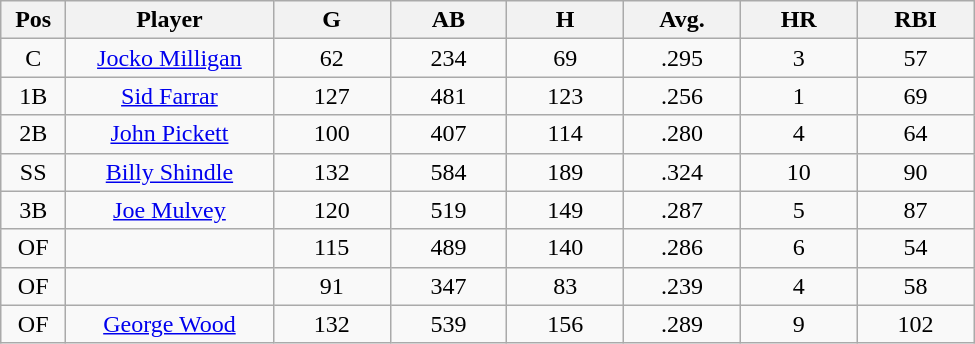<table class="wikitable sortable">
<tr>
<th bgcolor="#DDDDFF" width="5%">Pos</th>
<th bgcolor="#DDDDFF" width="16%">Player</th>
<th bgcolor="#DDDDFF" width="9%">G</th>
<th bgcolor="#DDDDFF" width="9%">AB</th>
<th bgcolor="#DDDDFF" width="9%">H</th>
<th bgcolor="#DDDDFF" width="9%">Avg.</th>
<th bgcolor="#DDDDFF" width="9%">HR</th>
<th bgcolor="#DDDDFF" width="9%">RBI</th>
</tr>
<tr align="center">
<td>C</td>
<td><a href='#'>Jocko Milligan</a></td>
<td>62</td>
<td>234</td>
<td>69</td>
<td>.295</td>
<td>3</td>
<td>57</td>
</tr>
<tr align="center">
<td>1B</td>
<td><a href='#'>Sid Farrar</a></td>
<td>127</td>
<td>481</td>
<td>123</td>
<td>.256</td>
<td>1</td>
<td>69</td>
</tr>
<tr align="center">
<td>2B</td>
<td><a href='#'>John Pickett</a></td>
<td>100</td>
<td>407</td>
<td>114</td>
<td>.280</td>
<td>4</td>
<td>64</td>
</tr>
<tr align="center">
<td>SS</td>
<td><a href='#'>Billy Shindle</a></td>
<td>132</td>
<td>584</td>
<td>189</td>
<td>.324</td>
<td>10</td>
<td>90</td>
</tr>
<tr align="center">
<td>3B</td>
<td><a href='#'>Joe Mulvey</a></td>
<td>120</td>
<td>519</td>
<td>149</td>
<td>.287</td>
<td>5</td>
<td>87</td>
</tr>
<tr align="center">
<td>OF</td>
<td></td>
<td>115</td>
<td>489</td>
<td>140</td>
<td>.286</td>
<td>6</td>
<td>54</td>
</tr>
<tr align="center">
<td>OF</td>
<td></td>
<td>91</td>
<td>347</td>
<td>83</td>
<td>.239</td>
<td>4</td>
<td>58</td>
</tr>
<tr align="center">
<td>OF</td>
<td><a href='#'>George Wood</a></td>
<td>132</td>
<td>539</td>
<td>156</td>
<td>.289</td>
<td>9</td>
<td>102</td>
</tr>
</table>
